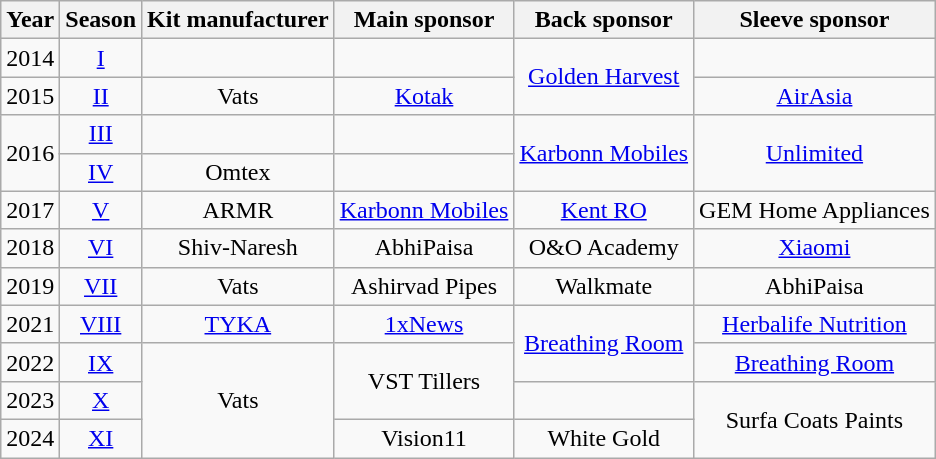<table class="wikitable sortable" style="text-align: center; font-size: 100%" align="center" width:"80%">
<tr>
<th>Year</th>
<th>Season</th>
<th>Kit manufacturer</th>
<th>Main sponsor</th>
<th>Back sponsor</th>
<th>Sleeve sponsor</th>
</tr>
<tr>
<td>2014</td>
<td><a href='#'>I</a></td>
<td></td>
<td></td>
<td rowspan="2"><a href='#'>Golden Harvest</a></td>
<td></td>
</tr>
<tr>
<td>2015</td>
<td><a href='#'>II</a></td>
<td>Vats</td>
<td><a href='#'>Kotak</a></td>
<td><a href='#'>AirAsia</a></td>
</tr>
<tr>
<td rowspan=2>2016</td>
<td><a href='#'>III</a></td>
<td></td>
<td></td>
<td rowspan="2"><a href='#'>Karbonn Mobiles</a></td>
<td rowspan="2"><a href='#'>Unlimited</a></td>
</tr>
<tr>
<td><a href='#'>IV</a></td>
<td>Omtex</td>
<td></td>
</tr>
<tr>
<td>2017</td>
<td><a href='#'>V</a></td>
<td>ARMR</td>
<td><a href='#'>Karbonn Mobiles</a></td>
<td><a href='#'>Kent RO</a></td>
<td>GEM Home Appliances</td>
</tr>
<tr>
<td>2018</td>
<td><a href='#'>VI</a></td>
<td>Shiv-Naresh</td>
<td>AbhiPaisa</td>
<td>O&O Academy</td>
<td><a href='#'>Xiaomi</a></td>
</tr>
<tr>
<td>2019</td>
<td><a href='#'>VII</a></td>
<td>Vats</td>
<td>Ashirvad Pipes</td>
<td>Walkmate</td>
<td>AbhiPaisa</td>
</tr>
<tr>
<td>2021</td>
<td><a href='#'>VIII</a></td>
<td><a href='#'>TYKA</a></td>
<td><a href='#'>1xNews</a></td>
<td rowspan="2"><a href='#'>Breathing Room</a></td>
<td><a href='#'>Herbalife Nutrition</a></td>
</tr>
<tr>
<td>2022</td>
<td><a href='#'>IX</a></td>
<td rowspan="3">Vats</td>
<td rowspan="2">VST Tillers</td>
<td><a href='#'>Breathing Room</a></td>
</tr>
<tr>
<td>2023</td>
<td><a href='#'>X</a></td>
<td></td>
<td rowspan="2">Surfa Coats Paints</td>
</tr>
<tr>
<td>2024</td>
<td><a href='#'>XI</a></td>
<td>Vision11</td>
<td>White Gold</td>
</tr>
</table>
